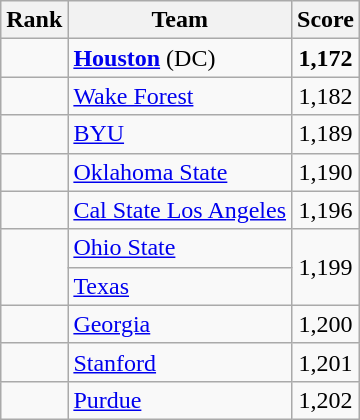<table class="wikitable sortable" style="text-align:center">
<tr>
<th dat-sort-type=number>Rank</th>
<th>Team</th>
<th>Score</th>
</tr>
<tr>
<td></td>
<td align=left><strong><a href='#'>Houston</a></strong> (DC)</td>
<td><strong>1,172</strong></td>
</tr>
<tr>
<td></td>
<td align=left><a href='#'>Wake Forest</a></td>
<td>1,182</td>
</tr>
<tr>
<td></td>
<td align=left><a href='#'>BYU</a></td>
<td>1,189</td>
</tr>
<tr>
<td></td>
<td align=left><a href='#'>Oklahoma State</a></td>
<td>1,190</td>
</tr>
<tr>
<td></td>
<td align=left><a href='#'>Cal State Los Angeles</a></td>
<td>1,196</td>
</tr>
<tr>
<td rowspan=2></td>
<td align=left><a href='#'>Ohio State</a></td>
<td rowspan=2>1,199</td>
</tr>
<tr>
<td align=left><a href='#'>Texas</a></td>
</tr>
<tr>
<td></td>
<td align=left><a href='#'>Georgia</a></td>
<td>1,200</td>
</tr>
<tr>
<td></td>
<td align=left><a href='#'>Stanford</a></td>
<td>1,201</td>
</tr>
<tr>
<td></td>
<td align=left><a href='#'>Purdue</a></td>
<td>1,202</td>
</tr>
</table>
